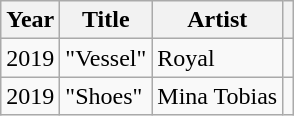<table class="wikitable">
<tr>
<th>Year</th>
<th>Title</th>
<th>Artist</th>
<th></th>
</tr>
<tr>
<td>2019</td>
<td>"Vessel"</td>
<td>Royal</td>
<td></td>
</tr>
<tr>
<td>2019</td>
<td>"Shoes"</td>
<td>Mina Tobias</td>
<td></td>
</tr>
</table>
